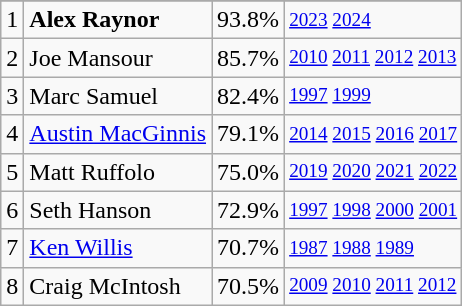<table class="wikitable">
<tr>
</tr>
<tr>
<td>1</td>
<td><strong>Alex Raynor</strong></td>
<td><abbr>93.8%</abbr></td>
<td style="font-size:80%;"><a href='#'>2023</a> <a href='#'>2024</a></td>
</tr>
<tr>
<td>2</td>
<td>Joe Mansour</td>
<td><abbr>85.7%</abbr></td>
<td style="font-size:80%;"><a href='#'>2010</a> <a href='#'>2011</a> <a href='#'>2012</a> <a href='#'>2013</a></td>
</tr>
<tr>
<td>3</td>
<td>Marc Samuel</td>
<td><abbr>82.4%</abbr></td>
<td style="font-size:80%;"><a href='#'>1997</a> <a href='#'>1999</a></td>
</tr>
<tr>
<td>4</td>
<td><a href='#'>Austin MacGinnis</a></td>
<td><abbr>79.1%</abbr></td>
<td style="font-size:80%;"><a href='#'>2014</a> <a href='#'>2015</a> <a href='#'>2016</a> <a href='#'>2017</a></td>
</tr>
<tr>
<td>5</td>
<td>Matt Ruffolo</td>
<td><abbr>75.0%</abbr></td>
<td style="font-size:80%;"><a href='#'>2019</a> <a href='#'>2020</a> <a href='#'>2021</a> <a href='#'>2022</a></td>
</tr>
<tr>
<td>6</td>
<td>Seth Hanson</td>
<td><abbr>72.9%</abbr></td>
<td style="font-size:80%;"><a href='#'>1997</a> <a href='#'>1998</a> <a href='#'>2000</a> <a href='#'>2001</a></td>
</tr>
<tr>
<td>7</td>
<td><a href='#'>Ken Willis</a></td>
<td><abbr>70.7%</abbr></td>
<td style="font-size:80%;"><a href='#'>1987</a> <a href='#'>1988</a> <a href='#'>1989</a></td>
</tr>
<tr>
<td>8</td>
<td>Craig McIntosh</td>
<td><abbr>70.5%</abbr></td>
<td style="font-size:80%;"><a href='#'>2009</a> <a href='#'>2010</a> <a href='#'>2011</a> <a href='#'>2012</a></td>
</tr>
</table>
